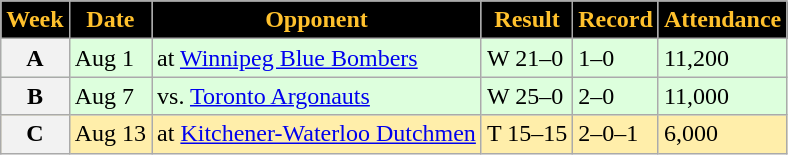<table class="wikitable sortable">
<tr>
<th style="background:black;color:#FFC12D;">Week</th>
<th style="background:black;color:#FFC12D;">Date</th>
<th style="background:black;color:#FFC12D;">Opponent</th>
<th style="background:black;color:#FFC12D;">Result</th>
<th style="background:black;color:#FFC12D;">Record</th>
<th style="background:black;color:#FFC12D;">Attendance</th>
</tr>
<tr style="background:#ddffdd">
<th>A</th>
<td>Aug 1</td>
<td>at <a href='#'>Winnipeg Blue Bombers</a></td>
<td>W 21–0</td>
<td>1–0</td>
<td>11,200</td>
</tr>
<tr style="background:#ddffdd">
<th>B</th>
<td>Aug 7</td>
<td>vs. <a href='#'>Toronto Argonauts</a></td>
<td>W 25–0</td>
<td>2–0</td>
<td>11,000</td>
</tr>
<tr style="background:#ffeeaa">
<th>C</th>
<td>Aug 13</td>
<td>at <a href='#'>Kitchener-Waterloo Dutchmen</a></td>
<td>T 15–15</td>
<td>2–0–1</td>
<td>6,000</td>
</tr>
</table>
